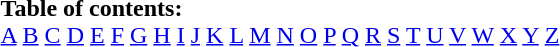<table border="0" id="toc" style="margin: 0 auto;" align=center>
<tr>
<td><strong>Table of contents:</strong><br><a href='#'>A</a> <a href='#'>B</a> <a href='#'>C</a> <a href='#'>D</a> <a href='#'>E</a> <a href='#'>F</a> <a href='#'>G</a> <a href='#'>H</a> <a href='#'>I</a> <a href='#'>J</a> <a href='#'>K</a> <a href='#'>L</a> <a href='#'>M</a> <a href='#'>N</a> <a href='#'>O</a> <a href='#'>P</a> <a href='#'>Q</a> <a href='#'>R</a> <a href='#'>S</a> <a href='#'>T</a> <a href='#'>U</a> <a href='#'>V</a> <a href='#'>W</a> <a href='#'>X</a> <a href='#'>Y</a> <a href='#'>Z</a></td>
</tr>
</table>
